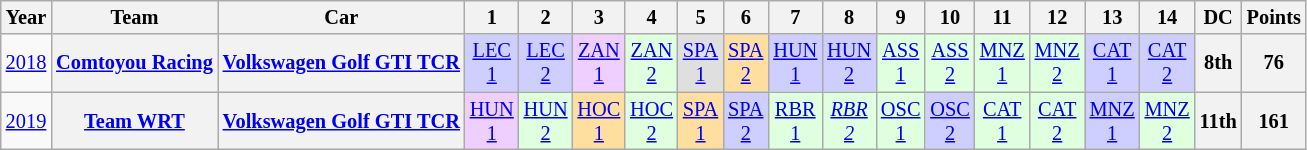<table class="wikitable" style="text-align:center; font-size:85%">
<tr>
<th>Year</th>
<th>Team</th>
<th>Car</th>
<th>1</th>
<th>2</th>
<th>3</th>
<th>4</th>
<th>5</th>
<th>6</th>
<th>7</th>
<th>8</th>
<th>9</th>
<th>10</th>
<th>11</th>
<th>12</th>
<th>13</th>
<th>14</th>
<th>DC</th>
<th>Points</th>
</tr>
<tr>
<td><a href='#'>2018</a></td>
<th><a href='#'>Comtoyou Racing</a></th>
<th><a href='#'>Volkswagen Golf GTI TCR</a></th>
<td style="background:#CFCFFF;"><a href='#'>LEC<br>1</a><br></td>
<td style="background:#CFCFFF;"><a href='#'>LEC<br>2</a><br></td>
<td style="background:#EFCFFF;"><a href='#'>ZAN<br>1</a><br></td>
<td style="background:#DFFFDF;"><a href='#'>ZAN<br>2</a><br></td>
<td style="background:#DFDFDF;"><a href='#'>SPA<br>1</a><br></td>
<td style="background:#FFDF9F;"><a href='#'>SPA<br>2</a><br></td>
<td style="background:#CFCFFF;"><a href='#'>HUN<br>1</a><br></td>
<td style="background:#CFCFFF;"><a href='#'>HUN<br>2</a><br></td>
<td style="background:#DFFFDF;"><a href='#'>ASS<br>1</a><br></td>
<td style="background:#DFFFDF;"><a href='#'>ASS<br>2</a><br></td>
<td style="background:#DFFFDF;"><a href='#'>MNZ<br>1</a><br></td>
<td style="background:#DFFFDF;"><a href='#'>MNZ<br>2</a><br></td>
<td style="background:#CFCFFF;"><a href='#'>CAT<br>1</a><br></td>
<td style="background:#CFCFFF;"><a href='#'>CAT<br>2</a><br></td>
<th>8th</th>
<th>76</th>
</tr>
<tr>
<td><a href='#'>2019</a></td>
<th><a href='#'>Team WRT</a></th>
<th><a href='#'>Volkswagen Golf GTI TCR</a></th>
<td style="background:#EFCFFF;"><a href='#'>HUN<br>1</a><br></td>
<td style="background:#DFFFDF;"><a href='#'>HUN<br>2</a><br></td>
<td style="background:#FFDF9F;"><a href='#'>HOC<br>1</a><br></td>
<td style="background:#DFFFDF;"><a href='#'>HOC<br>2</a><br></td>
<td style="background:#FFDF9F;"><a href='#'>SPA<br>1</a><br></td>
<td style="background:#CFCFFF;"><a href='#'>SPA<br>2</a><br></td>
<td style="background:#DFFFDF;"><a href='#'>RBR<br>1</a><br></td>
<td style="background:#DFFFDF;"><em><a href='#'>RBR<br>2</a></em><br></td>
<td style="background:#DFFFDF;"><a href='#'>OSC<br>1</a><br></td>
<td style="background:#CFCFFF;"><a href='#'>OSC<br>2</a><br></td>
<td style="background:#DFFFDF;"><a href='#'>CAT<br>1</a><br></td>
<td style="background:#DFFFDF;"><a href='#'>CAT<br>2</a><br></td>
<td style="background:#CFCFFF;"><a href='#'>MNZ<br>1</a><br></td>
<td style="background:#DFFFDF;"><a href='#'>MNZ<br>2</a><br></td>
<th>11th</th>
<th>161</th>
</tr>
</table>
